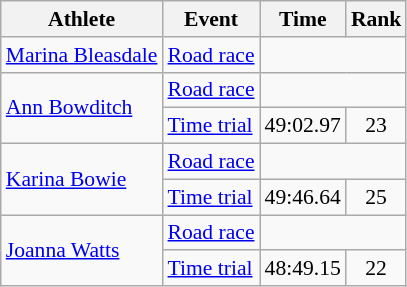<table class=wikitable style="font-size:90%">
<tr>
<th>Athlete</th>
<th>Event</th>
<th>Time</th>
<th>Rank</th>
</tr>
<tr>
<td><a href='#'>Marina Bleasdale</a></td>
<td><a href='#'>Road race</a></td>
<td align=center colspan="2"></td>
</tr>
<tr>
<td rowspan="2"><a href='#'>Ann Bowditch</a></td>
<td><a href='#'>Road race</a></td>
<td align=center colspan="2"></td>
</tr>
<tr>
<td><a href='#'>Time trial</a></td>
<td align=right>49:02.97</td>
<td align=center>23</td>
</tr>
<tr>
<td rowspan="2"><a href='#'>Karina Bowie</a></td>
<td><a href='#'>Road race</a></td>
<td align=center colspan="2"></td>
</tr>
<tr>
<td><a href='#'>Time trial</a></td>
<td align=right>49:46.64</td>
<td align=center>25</td>
</tr>
<tr>
<td rowspan="2"><a href='#'>Joanna Watts</a></td>
<td><a href='#'>Road race</a></td>
<td align=center colspan="2"></td>
</tr>
<tr>
<td><a href='#'>Time trial</a></td>
<td align=right>48:49.15</td>
<td align=center>22</td>
</tr>
</table>
